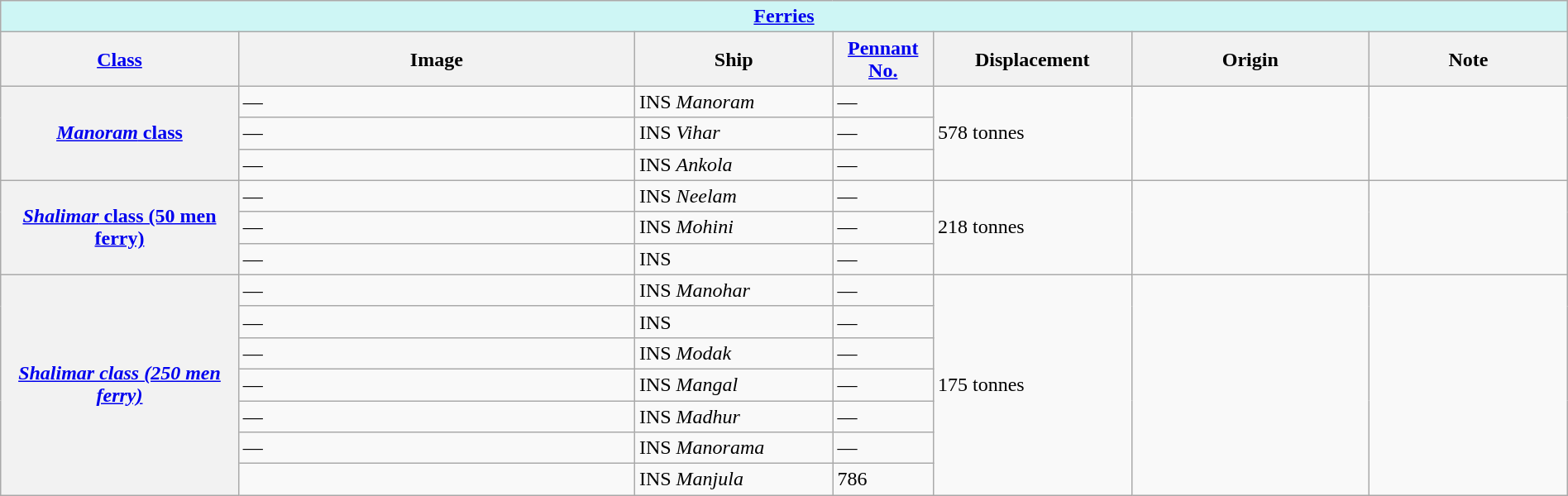<table class="wikitable" style="margin:auto; width:100%;">
<tr>
<th colspan="7" style="align: center; background: #CEF6F5;"><a href='#'>Ferries</a></th>
</tr>
<tr>
<th style="text-align:center; width:12%;"><a href='#'>Class</a></th>
<th style="text-align:center; width:20%;">Image</th>
<th style="text-align:center; width:10%;">Ship</th>
<th style="text-align:center; width:5%;"><a href='#'>Pennant No.</a></th>
<th style="text-align:center; width:10%;">Displacement</th>
<th style="text-align:center; width:12%;">Origin</th>
<th style="text-align:center; width:10%;">Note</th>
</tr>
<tr>
<th rowspan="3"><a href='#'><em>Manoram</em> class</a></th>
<td>—</td>
<td>INS <em>Manoram</em></td>
<td>—</td>
<td rowspan="3">578 tonnes</td>
<td rowspan="3"></td>
<td rowspan="3"></td>
</tr>
<tr>
<td>—</td>
<td>INS <em>Vihar</em></td>
<td>—</td>
</tr>
<tr>
<td>—</td>
<td>INS <em>Ankola</em></td>
<td>—</td>
</tr>
<tr>
<th rowspan="3"><a href='#'><em>Shalimar</em> class (50 men ferry)</a></th>
<td>—</td>
<td>INS <em>Neelam</em></td>
<td>—</td>
<td rowspan="3">218 tonnes</td>
<td rowspan="3"></td>
<td rowspan="3"></td>
</tr>
<tr>
<td>—</td>
<td>INS <em>Mohini</em></td>
<td>—</td>
</tr>
<tr>
<td>—</td>
<td>INS <em> </em></td>
<td>—</td>
</tr>
<tr>
<th rowspan="7"><em><a href='#'>Shalimar class (250 men ferry)</a></em></th>
<td>—</td>
<td>INS <em>Manohar</em></td>
<td>—</td>
<td rowspan="7">175 tonnes</td>
<td rowspan="7"></td>
<td rowspan="7"></td>
</tr>
<tr>
<td>—</td>
<td>INS <em> </em></td>
<td>—</td>
</tr>
<tr>
<td>—</td>
<td>INS <em>Modak</em></td>
<td>—</td>
</tr>
<tr>
<td>—</td>
<td>INS <em>Mangal</em></td>
<td>—</td>
</tr>
<tr>
<td>—</td>
<td>INS <em>Madhur</em></td>
<td>—</td>
</tr>
<tr>
<td>—</td>
<td>INS <em>Manorama</em></td>
<td>—</td>
</tr>
<tr>
<td></td>
<td>INS <em>Manjula</em> </td>
<td>786</td>
</tr>
</table>
